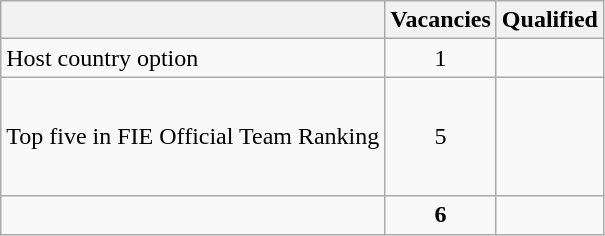<table class="wikitable">
<tr>
<th></th>
<th>Vacancies</th>
<th>Qualified</th>
</tr>
<tr>
<td>Host country option</td>
<td style="text-align:center;">1</td>
<td></td>
</tr>
<tr>
<td>Top five in FIE Official Team Ranking</td>
<td style="text-align:center;">5</td>
<td><br><br><br><br></td>
</tr>
<tr>
<td></td>
<td style="text-align:center;"><strong>6</strong></td>
<td></td>
</tr>
</table>
